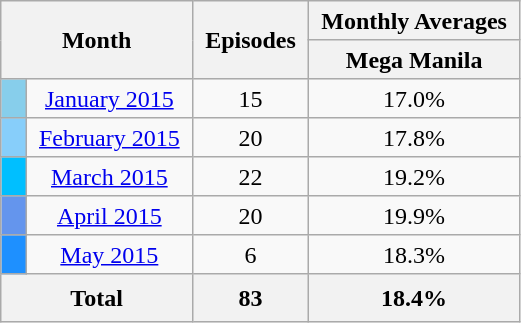<table class="wikitable plainrowheaders" style="text-align: center; line-height:25px;">
<tr class="wikitable" style="text-align: center;">
<th colspan="2" rowspan="2" style="padding: 0 8px;">Month</th>
<th rowspan="2" style="padding: 0 8px;">Episodes</th>
<th colspan="2" style="padding: 0 8px;">Monthly Averages</th>
</tr>
<tr>
<th style="padding: 0 8px;">Mega Manila</th>
</tr>
<tr>
<td style="padding: 0 8px; background:#87CEEB;"></td>
<td style="padding: 0 8px;" '><a href='#'>January 2015</a></td>
<td style="padding: 0 8px;">15</td>
<td style="padding: 0 8px;">17.0%</td>
</tr>
<tr>
<td style="padding: 0 8px; background:#87CEFA;"></td>
<td style="padding: 0 8px;" '><a href='#'>February 2015</a></td>
<td style="padding: 0 8px;">20</td>
<td style="padding: 0 8px;">17.8%</td>
</tr>
<tr>
<td style="padding: 0 8px; background:#00BFFF;"></td>
<td style="padding: 0 8px;" '><a href='#'>March 2015</a></td>
<td style="padding: 0 8px;">22</td>
<td style="padding: 0 8px;">19.2%</td>
</tr>
<tr>
<td style="padding: 0 8px; background:#6495ED;"></td>
<td style="padding: 0 8px;" '><a href='#'>April 2015</a></td>
<td style="padding: 0 8px;">20</td>
<td style="padding: 0 8px;">19.9%</td>
</tr>
<tr>
<td style="padding: 0 8px; background:#1E90FF;"></td>
<td style="padding: 0 8px;" '><a href='#'>May 2015</a></td>
<td style="padding: 0 8px;">6</td>
<td style="padding: 0 8px;">18.3%</td>
</tr>
<tr>
<th colspan="2">Total</th>
<th colspan="1">83</th>
<th colspan="2">18.4%</th>
</tr>
</table>
